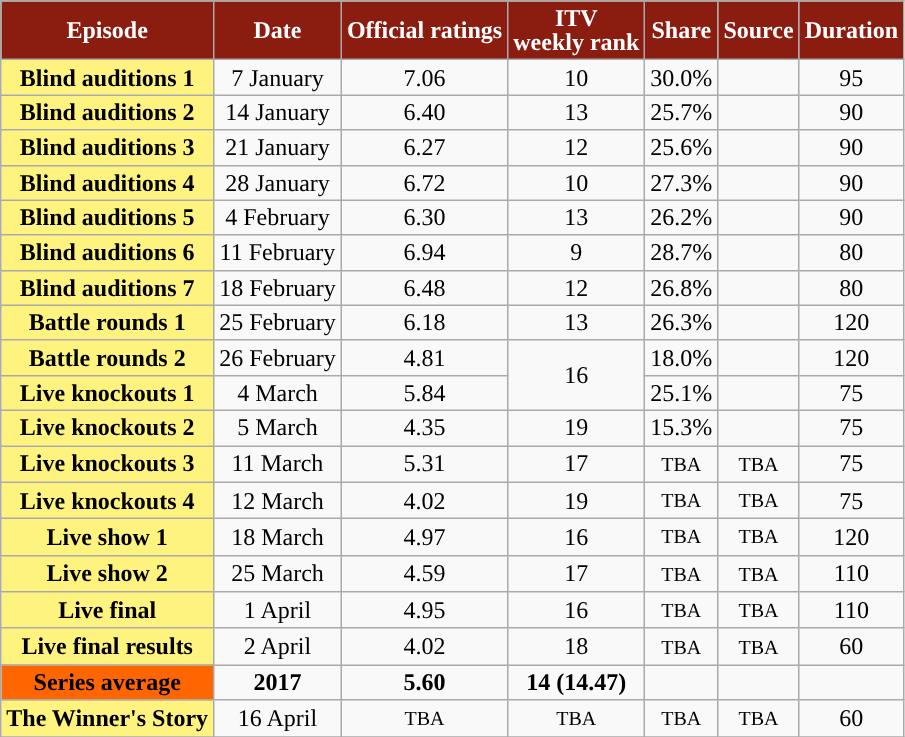<table class="wikitable" style="text-align:center; background:#f9f9f9; line-height:16px;">
<tr>
<th style="background:#8b1c10; color:white;">Episode</th>
<th style="background:#8b1c10; color:white;">Date</th>
<th style="background:#8b1c10; color:white;">Official ratings<br><small></small></th>
<th style="background:#8b1c10; color:white;">ITV<br>weekly rank</th>
<th style="background:#8b1c10; color:white;">Share</th>
<th style="background:#8b1c10; color:white;">Source</th>
<th style="background:#8b1c10; color:white;">Duration</th>
</tr>
<tr>
<td style="background:#FFF380"><strong>Blind auditions 1</strong></td>
<td>7 January</td>
<td>7.06</td>
<td>10</td>
<td>30.0%</td>
<td></td>
<td>95</td>
</tr>
<tr>
<td style="background:#FFF380"><strong>Blind auditions 2</strong></td>
<td>14 January</td>
<td>6.40</td>
<td>13</td>
<td>25.7%</td>
<td></td>
<td>90</td>
</tr>
<tr>
<td style="background:#FFF380"><strong>Blind auditions 3</strong></td>
<td>21 January</td>
<td>6.27</td>
<td>12</td>
<td>25.6%</td>
<td></td>
<td>90</td>
</tr>
<tr>
<td style="background:#FFF380"><strong>Blind auditions 4</strong></td>
<td>28 January</td>
<td>6.72</td>
<td>10</td>
<td>27.3%</td>
<td></td>
<td>90</td>
</tr>
<tr>
<td style="background:#FFF380"><strong>Blind auditions 5</strong></td>
<td>4 February</td>
<td>6.30</td>
<td>13</td>
<td>26.2%</td>
<td></td>
<td>90</td>
</tr>
<tr>
<td style="background:#FFF380"><strong>Blind auditions 6</strong></td>
<td>11 February</td>
<td>6.94</td>
<td>9</td>
<td>28.7%</td>
<td></td>
<td>80</td>
</tr>
<tr>
<td style="background:#FFF380"><strong>Blind auditions 7</strong></td>
<td>18 February</td>
<td>6.48</td>
<td>12</td>
<td>26.8%</td>
<td></td>
<td>80</td>
</tr>
<tr>
<td style="background:#FFF380"><strong>Battle rounds 1</strong></td>
<td>25 February</td>
<td>6.18</td>
<td>13</td>
<td>26.3%</td>
<td></td>
<td>120</td>
</tr>
<tr>
<td style="background:#FFF380"><strong>Battle rounds 2</strong></td>
<td>26 February</td>
<td>4.81</td>
<td rowspan="2">16</td>
<td>18.0%</td>
<td></td>
<td>120</td>
</tr>
<tr>
<td style="background:#FFF380"><strong>Live knockouts 1</strong></td>
<td>4 March</td>
<td>5.84</td>
<td>25.1%</td>
<td></td>
<td>75</td>
</tr>
<tr>
<td style="background:#FFF380"><strong>Live knockouts 2</strong></td>
<td>5 March</td>
<td>4.35</td>
<td>19</td>
<td>15.3%</td>
<td></td>
<td>75</td>
</tr>
<tr>
<td style="background:#FFF380"><strong>Live knockouts 3</strong></td>
<td>11 March</td>
<td>5.31</td>
<td>17</td>
<td><small>TBA</small></td>
<td><small>TBA</small></td>
<td>75</td>
</tr>
<tr>
<td style="background:#FFF380"><strong>Live knockouts 4</strong></td>
<td>12 March</td>
<td>4.02</td>
<td>19</td>
<td><small>TBA</small></td>
<td><small>TBA</small></td>
<td>75</td>
</tr>
<tr>
<td style="background:#FFF380"><strong>Live show 1</strong></td>
<td>18 March</td>
<td>4.97</td>
<td>16</td>
<td><small>TBA</small></td>
<td><small>TBA</small></td>
<td>120</td>
</tr>
<tr>
<td style="background:#FFF380"><strong>Live show 2</strong></td>
<td>25 March</td>
<td>4.59</td>
<td>17</td>
<td><small>TBA</small></td>
<td><small>TBA</small></td>
<td>110</td>
</tr>
<tr>
<td style="background:#FFF380"><strong>Live final</strong></td>
<td>1 April</td>
<td>4.95</td>
<td>16</td>
<td><small>TBA</small></td>
<td><small>TBA</small></td>
<td>110</td>
</tr>
<tr>
<td style="background:#FFF380"><strong>Live final results</strong></td>
<td>2 April</td>
<td>4.02</td>
<td>18</td>
<td><small>TBA</small></td>
<td><small>TBA</small></td>
<td>60</td>
</tr>
<tr>
<td style="background:#f60;"><strong>Series average</strong></td>
<td><strong>2017</strong></td>
<td><strong>5.60</strong></td>
<td><strong>14 (14.47)</strong></td>
<td></td>
<td></td>
<td></td>
</tr>
<tr>
<td style="background:#FFF380"><strong>The Winner's Story</strong></td>
<td>16 April</td>
<td><small>TBA</small></td>
<td><small>TBA</small></td>
<td><small>TBA</small></td>
<td><small>TBA</small></td>
<td>60</td>
</tr>
<tr>
</tr>
</table>
